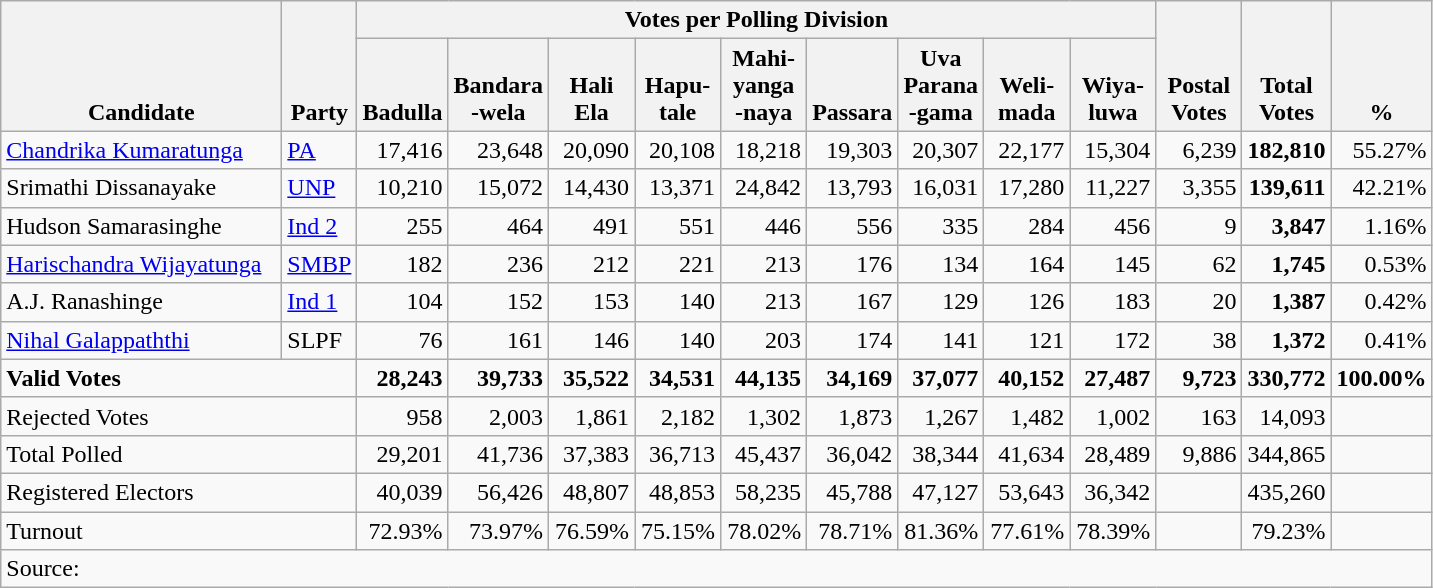<table class="wikitable" border="1" style="text-align:right;">
<tr>
<th align=left valign=bottom rowspan=2 width="180">Candidate</th>
<th align=left valign=bottom rowspan=2 width="40">Party</th>
<th colspan=9>Votes per Polling Division</th>
<th align=center valign=bottom rowspan=2 width="50">Postal<br>Votes</th>
<th align=center valign=bottom rowspan=2 width="50">Total Votes</th>
<th align=center valign=bottom rowspan=2 width="50">%</th>
</tr>
<tr>
<th align=center valign=bottom width="50">Badulla</th>
<th align=center valign=bottom width="50">Bandara<br>-wela</th>
<th align=center valign=bottom width="50">Hali<br>Ela</th>
<th !align=center valign=bottom width="50">Hapu-<br>tale</th>
<th align=center valign=bottom width="50">Mahi-<br>yanga<br>-naya</th>
<th align=center valign=bottom width="50">Passara</th>
<th align=center valign=bottom width="50">Uva<br>Parana<br>-gama</th>
<th align=center valign=bottom width="50">Weli-<br>mada</th>
<th align=center valign=bottom width="50">Wiya-<br>luwa</th>
</tr>
<tr>
<td align=left><a href='#'>Chandrika Kumaratunga</a></td>
<td align=left><a href='#'>PA</a></td>
<td>17,416</td>
<td>23,648</td>
<td>20,090</td>
<td>20,108</td>
<td>18,218</td>
<td>19,303</td>
<td>20,307</td>
<td>22,177</td>
<td>15,304</td>
<td>6,239</td>
<td><strong>182,810</strong></td>
<td>55.27%</td>
</tr>
<tr>
<td align=left>Srimathi Dissanayake</td>
<td align=left><a href='#'>UNP</a></td>
<td>10,210</td>
<td>15,072</td>
<td>14,430</td>
<td>13,371</td>
<td>24,842</td>
<td>13,793</td>
<td>16,031</td>
<td>17,280</td>
<td>11,227</td>
<td>3,355</td>
<td><strong>139,611</strong></td>
<td>42.21%</td>
</tr>
<tr>
<td align=left>Hudson Samarasinghe</td>
<td align=left><a href='#'>Ind 2</a></td>
<td>255</td>
<td>464</td>
<td>491</td>
<td>551</td>
<td>446</td>
<td>556</td>
<td>335</td>
<td>284</td>
<td>456</td>
<td>9</td>
<td><strong>3,847</strong></td>
<td>1.16%</td>
</tr>
<tr>
<td align=left><a href='#'>Harischandra Wijayatunga</a></td>
<td align=left><a href='#'>SMBP</a></td>
<td>182</td>
<td>236</td>
<td>212</td>
<td>221</td>
<td>213</td>
<td>176</td>
<td>134</td>
<td>164</td>
<td>145</td>
<td>62</td>
<td><strong>1,745</strong></td>
<td>0.53%</td>
</tr>
<tr>
<td align=left>A.J. Ranashinge</td>
<td align=left><a href='#'>Ind 1</a></td>
<td>104</td>
<td>152</td>
<td>153</td>
<td>140</td>
<td>213</td>
<td>167</td>
<td>129</td>
<td>126</td>
<td>183</td>
<td>20</td>
<td><strong>1,387</strong></td>
<td>0.42%</td>
</tr>
<tr>
<td align=left><a href='#'>Nihal Galappaththi</a></td>
<td align=left>SLPF</td>
<td>76</td>
<td>161</td>
<td>146</td>
<td>140</td>
<td>203</td>
<td>174</td>
<td>141</td>
<td>121</td>
<td>172</td>
<td>38</td>
<td><strong>1,372</strong></td>
<td>0.41%</td>
</tr>
<tr>
<td align=left colspan=2><strong>Valid Votes</strong></td>
<td><strong>28,243</strong></td>
<td><strong>39,733</strong></td>
<td><strong>35,522</strong></td>
<td><strong>34,531</strong></td>
<td><strong>44,135</strong></td>
<td><strong>34,169</strong></td>
<td><strong>37,077</strong></td>
<td><strong>40,152</strong></td>
<td><strong>27,487</strong></td>
<td><strong>9,723</strong></td>
<td><strong>330,772</strong></td>
<td><strong>100.00%</strong></td>
</tr>
<tr>
<td align=left colspan=2>Rejected Votes</td>
<td>958</td>
<td>2,003</td>
<td>1,861</td>
<td>2,182</td>
<td>1,302</td>
<td>1,873</td>
<td>1,267</td>
<td>1,482</td>
<td>1,002</td>
<td>163</td>
<td>14,093</td>
<td></td>
</tr>
<tr>
<td align=left colspan=2>Total Polled</td>
<td>29,201</td>
<td>41,736</td>
<td>37,383</td>
<td>36,713</td>
<td>45,437</td>
<td>36,042</td>
<td>38,344</td>
<td>41,634</td>
<td>28,489</td>
<td>9,886</td>
<td>344,865</td>
<td></td>
</tr>
<tr>
<td align=left colspan=2>Registered Electors</td>
<td>40,039</td>
<td>56,426</td>
<td>48,807</td>
<td>48,853</td>
<td>58,235</td>
<td>45,788</td>
<td>47,127</td>
<td>53,643</td>
<td>36,342</td>
<td></td>
<td>435,260</td>
<td></td>
</tr>
<tr>
<td align=left colspan=2>Turnout</td>
<td>72.93%</td>
<td>73.97%</td>
<td>76.59%</td>
<td>75.15%</td>
<td>78.02%</td>
<td>78.71%</td>
<td>81.36%</td>
<td>77.61%</td>
<td>78.39%</td>
<td></td>
<td>79.23%</td>
<td></td>
</tr>
<tr>
<td align=left colspan=14>Source:</td>
</tr>
</table>
